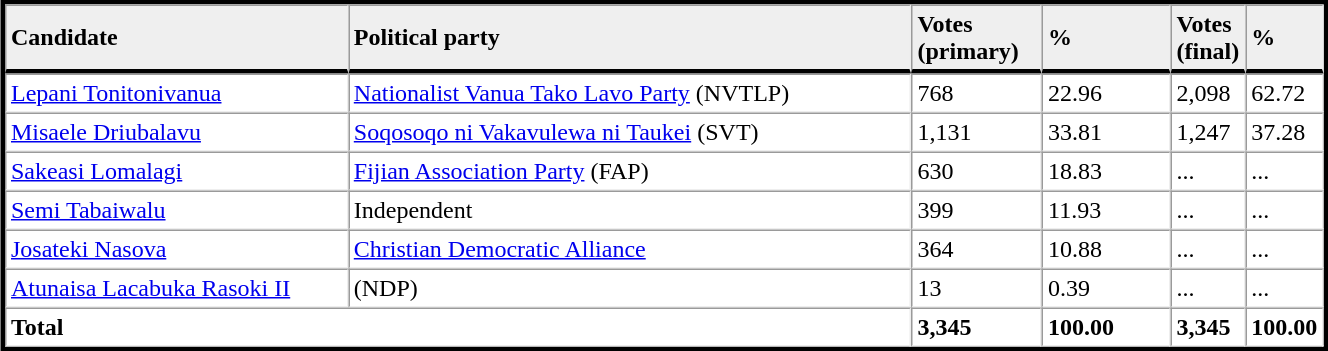<table table width="70%" border="1" align="center" cellpadding=3 cellspacing=0 style="margin:5px; border:3px solid;">
<tr>
<td td width="27%" style="border-bottom:3px solid; background:#efefef;"><strong>Candidate</strong></td>
<td td width="45%" style="border-bottom:3px solid; background:#efefef;"><strong>Political party</strong></td>
<td td width="10%" style="border-bottom:3px solid; background:#efefef;"><strong>Votes<br>(primary)</strong></td>
<td td width="10%" style="border-bottom:3px solid; background:#efefef;"><strong>%</strong></td>
<td td width="4%" style="border-bottom:3px solid; background:#efefef;"><strong>Votes<br>(final)</strong></td>
<td td width="4%" style="border-bottom:3px solid; background:#efefef;"><strong>%</strong></td>
</tr>
<tr>
<td><a href='#'>Lepani Tonitonivanua</a></td>
<td><a href='#'>Nationalist Vanua Tako Lavo Party</a> (NVTLP)</td>
<td>768</td>
<td>22.96</td>
<td>2,098</td>
<td>62.72</td>
</tr>
<tr>
<td><a href='#'>Misaele Driubalavu</a></td>
<td><a href='#'>Soqosoqo ni Vakavulewa ni Taukei</a> (SVT)</td>
<td>1,131</td>
<td>33.81</td>
<td>1,247</td>
<td>37.28</td>
</tr>
<tr>
<td><a href='#'>Sakeasi Lomalagi</a></td>
<td><a href='#'>Fijian Association Party</a> (FAP)</td>
<td>630</td>
<td>18.83</td>
<td>...</td>
<td>...</td>
</tr>
<tr>
<td><a href='#'>Semi Tabaiwalu</a></td>
<td>Independent</td>
<td>399</td>
<td>11.93</td>
<td>...</td>
<td>...</td>
</tr>
<tr>
<td><a href='#'>Josateki Nasova</a></td>
<td><a href='#'>Christian Democratic Alliance</a></td>
<td>364</td>
<td>10.88</td>
<td>...</td>
<td>...</td>
</tr>
<tr>
<td><a href='#'>Atunaisa Lacabuka Rasoki II</a></td>
<td>(NDP)</td>
<td>13</td>
<td>0.39</td>
<td>...</td>
<td>...</td>
</tr>
<tr>
<td colspan=2><strong>Total</strong></td>
<td><strong>3,345</strong></td>
<td><strong>100.00</strong></td>
<td><strong>3,345</strong></td>
<td><strong>100.00</strong></td>
</tr>
<tr>
</tr>
</table>
